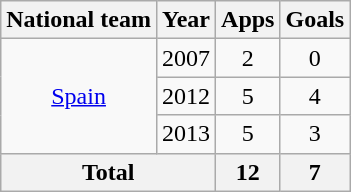<table class="wikitable" style="text-align: center;">
<tr>
<th>National team</th>
<th>Year</th>
<th>Apps</th>
<th>Goals</th>
</tr>
<tr>
<td rowspan="3"><a href='#'>Spain</a></td>
<td>2007</td>
<td>2</td>
<td>0</td>
</tr>
<tr>
<td>2012</td>
<td>5</td>
<td>4</td>
</tr>
<tr>
<td>2013</td>
<td>5</td>
<td>3</td>
</tr>
<tr>
<th colspan="2">Total</th>
<th>12</th>
<th>7</th>
</tr>
</table>
